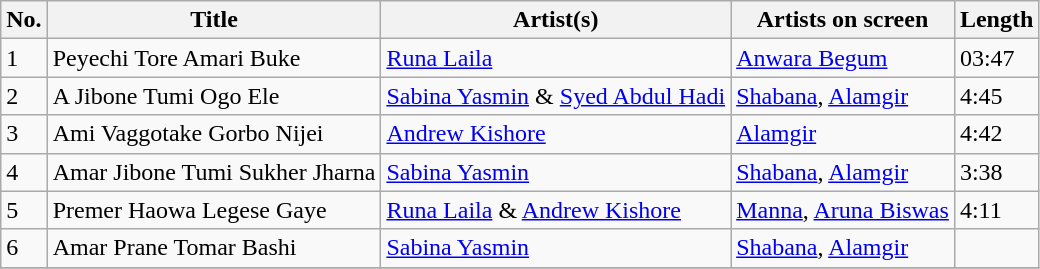<table class="wikitable">
<tr>
<th>No.</th>
<th>Title</th>
<th>Artist(s)</th>
<th>Artists on screen</th>
<th>Length</th>
</tr>
<tr>
<td>1</td>
<td>Peyechi Tore Amari Buke</td>
<td><a href='#'>Runa Laila</a></td>
<td><a href='#'>Anwara Begum</a></td>
<td>03:47</td>
</tr>
<tr>
<td>2</td>
<td>A Jibone Tumi Ogo Ele</td>
<td><a href='#'>Sabina Yasmin</a> & <a href='#'>Syed Abdul Hadi</a></td>
<td><a href='#'>Shabana</a>, <a href='#'>Alamgir</a></td>
<td>4:45</td>
</tr>
<tr>
<td>3</td>
<td>Ami Vaggotake Gorbo Nijei</td>
<td><a href='#'>Andrew Kishore</a></td>
<td><a href='#'>Alamgir</a></td>
<td>4:42</td>
</tr>
<tr>
<td>4</td>
<td>Amar Jibone Tumi Sukher Jharna</td>
<td><a href='#'>Sabina Yasmin</a></td>
<td><a href='#'>Shabana</a>, <a href='#'>Alamgir</a></td>
<td>3:38</td>
</tr>
<tr>
<td>5</td>
<td>Premer Haowa Legese Gaye</td>
<td><a href='#'>Runa Laila</a> & <a href='#'>Andrew Kishore</a></td>
<td><a href='#'>Manna</a>, <a href='#'>Aruna Biswas</a></td>
<td>4:11</td>
</tr>
<tr>
<td>6</td>
<td>Amar Prane Tomar Bashi</td>
<td><a href='#'>Sabina Yasmin</a></td>
<td><a href='#'>Shabana</a>, <a href='#'>Alamgir</a></td>
<td></td>
</tr>
<tr>
</tr>
</table>
